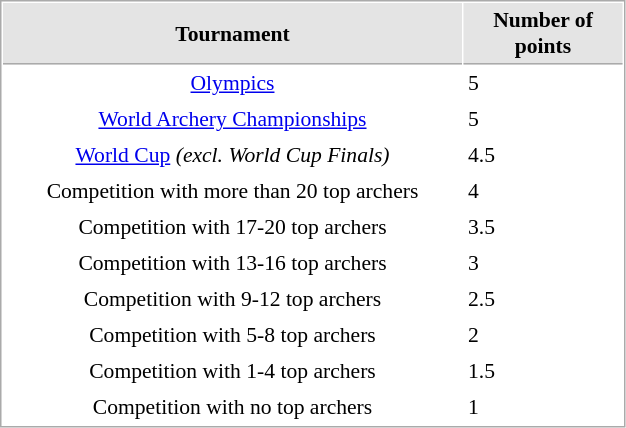<table cellspacing="1" cellpadding="3" style="border:1px solid #aaa; font-size:90%;">
<tr style="background:#e4e4e4;">
<th style="border-bottom:1px solid #aaa; width:300px;">Tournament</th>
<th style="border-bottom:1px solid #aaa; width:100px;">Number of points</th>
</tr>
<tr>
<td style="text-align:center;"><a href='#'>Olympics</a></td>
<td>5</td>
</tr>
<tr>
<td style="text-align:center;"><a href='#'>World Archery Championships</a></td>
<td>5</td>
</tr>
<tr>
<td style="text-align:center;"><a href='#'>World Cup</a> <em>(excl. World Cup Finals)</em></td>
<td>4.5</td>
</tr>
<tr>
<td style="text-align:center;">Competition with more than 20 top archers</td>
<td>4</td>
</tr>
<tr>
<td style="text-align:center;">Competition with 17-20 top archers</td>
<td>3.5</td>
</tr>
<tr>
<td style="text-align:center;">Competition with 13-16 top archers</td>
<td>3</td>
</tr>
<tr>
<td style="text-align:center;">Competition with 9-12 top archers</td>
<td>2.5</td>
</tr>
<tr>
<td style="text-align:center;">Competition with 5-8 top archers</td>
<td>2</td>
</tr>
<tr>
<td style="text-align:center;">Competition with 1-4 top archers</td>
<td>1.5</td>
</tr>
<tr>
<td style="text-align:center;">Competition with no top archers</td>
<td>1</td>
</tr>
</table>
